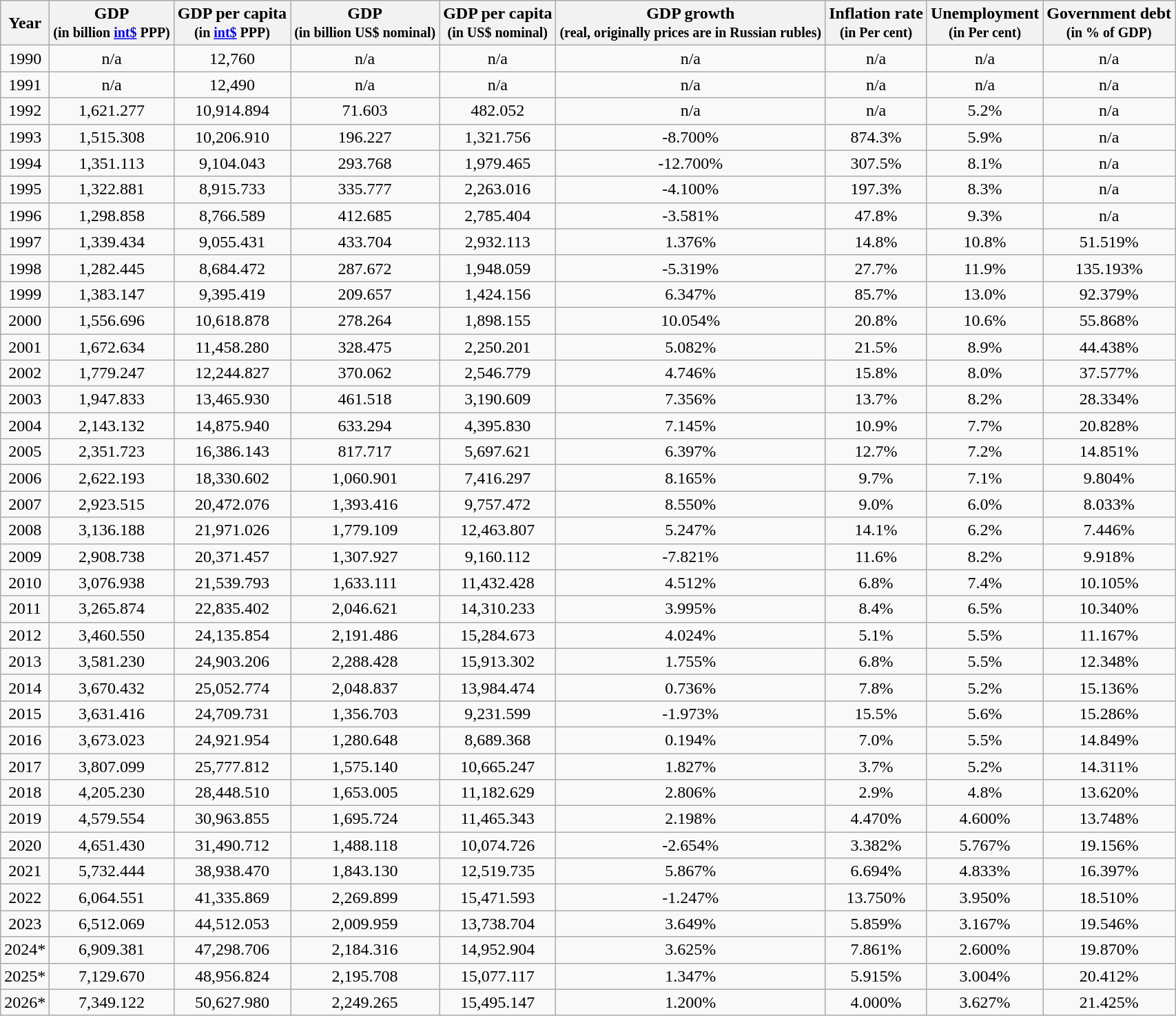<table class="wikitable sortable sticky-header" style="text-align:center;">
<tr>
<th>Year</th>
<th>GDP<br><small>(in billion <a href='#'>int$</a> PPP)</small></th>
<th>GDP per capita<br><small>(in <a href='#'>int$</a> PPP)</small></th>
<th>GDP<br><small>(in billion US$ nominal)</small></th>
<th>GDP per capita<br><small>(in US$ nominal)</small></th>
<th>GDP growth<br><small>(real, originally prices are in Russian rubles)</small></th>
<th>Inflation rate<br><small>(in Per cent)</small></th>
<th>Unemployment<br><small>(in Per cent)</small></th>
<th>Government debt<br><small>(in % of GDP)</small></th>
</tr>
<tr>
<td>1990</td>
<td>n/a</td>
<td>12,760</td>
<td>n/a</td>
<td>n/a</td>
<td>n/a</td>
<td>n/a</td>
<td>n/a</td>
<td>n/a</td>
</tr>
<tr>
<td>1991</td>
<td>n/a</td>
<td>12,490</td>
<td>n/a</td>
<td>n/a</td>
<td>n/a</td>
<td>n/a</td>
<td>n/a</td>
<td>n/a</td>
</tr>
<tr>
<td>1992</td>
<td>1,621.277</td>
<td>10,914.894</td>
<td>71.603</td>
<td>482.052</td>
<td>n/a</td>
<td>n/a</td>
<td>5.2%</td>
<td>n/a</td>
</tr>
<tr>
<td>1993</td>
<td>1,515.308</td>
<td>10,206.910</td>
<td>196.227</td>
<td>1,321.756</td>
<td>-8.700%</td>
<td>874.3%</td>
<td>5.9%</td>
<td>n/a</td>
</tr>
<tr>
<td>1994</td>
<td>1,351.113</td>
<td>9,104.043</td>
<td>293.768</td>
<td>1,979.465</td>
<td>-12.700%</td>
<td>307.5%</td>
<td>8.1%</td>
<td>n/a</td>
</tr>
<tr>
<td>1995</td>
<td>1,322.881</td>
<td>8,915.733</td>
<td>335.777</td>
<td>2,263.016</td>
<td>-4.100%</td>
<td>197.3%</td>
<td>8.3%</td>
<td>n/a</td>
</tr>
<tr>
<td>1996</td>
<td>1,298.858</td>
<td>8,766.589</td>
<td>412.685</td>
<td>2,785.404</td>
<td>-3.581%</td>
<td>47.8%</td>
<td>9.3%</td>
<td>n/a</td>
</tr>
<tr>
<td>1997</td>
<td>1,339.434</td>
<td>9,055.431</td>
<td>433.704</td>
<td>2,932.113</td>
<td>1.376%</td>
<td>14.8%</td>
<td>10.8%</td>
<td>51.519%</td>
</tr>
<tr>
<td>1998</td>
<td>1,282.445</td>
<td>8,684.472</td>
<td>287.672</td>
<td>1,948.059</td>
<td>-5.319%</td>
<td>27.7%</td>
<td>11.9%</td>
<td>135.193%</td>
</tr>
<tr>
<td>1999</td>
<td>1,383.147</td>
<td>9,395.419</td>
<td>209.657</td>
<td>1,424.156</td>
<td>6.347%</td>
<td>85.7%</td>
<td>13.0%</td>
<td>92.379%</td>
</tr>
<tr>
<td>2000</td>
<td>1,556.696</td>
<td>10,618.878</td>
<td>278.264</td>
<td>1,898.155</td>
<td>10.054%</td>
<td>20.8%</td>
<td>10.6%</td>
<td>55.868%</td>
</tr>
<tr>
<td>2001</td>
<td>1,672.634</td>
<td>11,458.280</td>
<td>328.475</td>
<td>2,250.201</td>
<td>5.082%</td>
<td>21.5%</td>
<td>8.9%</td>
<td>44.438%</td>
</tr>
<tr>
<td>2002</td>
<td>1,779.247</td>
<td>12,244.827</td>
<td>370.062</td>
<td>2,546.779</td>
<td>4.746%</td>
<td>15.8%</td>
<td>8.0%</td>
<td>37.577%</td>
</tr>
<tr>
<td>2003</td>
<td>1,947.833</td>
<td>13,465.930</td>
<td>461.518</td>
<td>3,190.609</td>
<td>7.356%</td>
<td>13.7%</td>
<td>8.2%</td>
<td>28.334%</td>
</tr>
<tr>
<td>2004</td>
<td>2,143.132</td>
<td>14,875.940</td>
<td>633.294</td>
<td>4,395.830</td>
<td>7.145%</td>
<td>10.9%</td>
<td>7.7%</td>
<td>20.828%</td>
</tr>
<tr>
<td>2005</td>
<td>2,351.723</td>
<td>16,386.143</td>
<td>817.717</td>
<td>5,697.621</td>
<td>6.397%</td>
<td>12.7%</td>
<td>7.2%</td>
<td>14.851%</td>
</tr>
<tr>
<td>2006</td>
<td>2,622.193</td>
<td>18,330.602</td>
<td>1,060.901</td>
<td>7,416.297</td>
<td>8.165%</td>
<td>9.7%</td>
<td>7.1%</td>
<td>9.804%</td>
</tr>
<tr>
<td>2007</td>
<td>2,923.515</td>
<td>20,472.076</td>
<td>1,393.416</td>
<td>9,757.472</td>
<td>8.550%</td>
<td>9.0%</td>
<td>6.0%</td>
<td>8.033%</td>
</tr>
<tr>
<td>2008</td>
<td>3,136.188</td>
<td>21,971.026</td>
<td>1,779.109</td>
<td>12,463.807</td>
<td>5.247%</td>
<td>14.1%</td>
<td>6.2%</td>
<td>7.446%</td>
</tr>
<tr>
<td>2009</td>
<td>2,908.738</td>
<td>20,371.457</td>
<td>1,307.927</td>
<td>9,160.112</td>
<td>-7.821%</td>
<td>11.6%</td>
<td>8.2%</td>
<td>9.918%</td>
</tr>
<tr>
<td>2010</td>
<td>3,076.938</td>
<td>21,539.793</td>
<td>1,633.111</td>
<td>11,432.428</td>
<td>4.512%</td>
<td>6.8%</td>
<td>7.4%</td>
<td>10.105%</td>
</tr>
<tr>
<td>2011</td>
<td>3,265.874</td>
<td>22,835.402</td>
<td>2,046.621</td>
<td>14,310.233</td>
<td>3.995%</td>
<td>8.4%</td>
<td>6.5%</td>
<td>10.340%</td>
</tr>
<tr>
<td>2012</td>
<td>3,460.550</td>
<td>24,135.854</td>
<td>2,191.486</td>
<td>15,284.673</td>
<td>4.024%</td>
<td>5.1%</td>
<td>5.5%</td>
<td>11.167%</td>
</tr>
<tr>
<td>2013</td>
<td>3,581.230</td>
<td>24,903.206</td>
<td>2,288.428</td>
<td>15,913.302</td>
<td>1.755%</td>
<td>6.8%</td>
<td>5.5%</td>
<td>12.348%</td>
</tr>
<tr>
<td>2014</td>
<td>3,670.432</td>
<td>25,052.774</td>
<td>2,048.837</td>
<td>13,984.474</td>
<td>0.736%</td>
<td>7.8%</td>
<td>5.2%</td>
<td>15.136%</td>
</tr>
<tr>
<td>2015</td>
<td>3,631.416</td>
<td>24,709.731</td>
<td>1,356.703</td>
<td>9,231.599</td>
<td>-1.973%</td>
<td>15.5%</td>
<td>5.6%</td>
<td>15.286%</td>
</tr>
<tr>
<td>2016</td>
<td>3,673.023</td>
<td>24,921.954</td>
<td>1,280.648</td>
<td>8,689.368</td>
<td>0.194%</td>
<td>7.0%</td>
<td>5.5%</td>
<td>14.849%</td>
</tr>
<tr>
<td>2017</td>
<td>3,807.099</td>
<td>25,777.812</td>
<td>1,575.140</td>
<td>10,665.247</td>
<td>1.827%</td>
<td>3.7%</td>
<td>5.2%</td>
<td>14.311%</td>
</tr>
<tr>
<td>2018</td>
<td>4,205.230</td>
<td>28,448.510</td>
<td>1,653.005</td>
<td>11,182.629</td>
<td>2.806%</td>
<td>2.9%</td>
<td>4.8%</td>
<td>13.620%</td>
</tr>
<tr>
<td>2019</td>
<td>4,579.554</td>
<td>30,963.855</td>
<td>1,695.724</td>
<td>11,465.343</td>
<td>2.198%</td>
<td>4.470%</td>
<td>4.600%</td>
<td>13.748%</td>
</tr>
<tr>
<td>2020</td>
<td>4,651.430</td>
<td>31,490.712</td>
<td>1,488.118</td>
<td>10,074.726</td>
<td>-2.654%</td>
<td>3.382%</td>
<td>5.767%</td>
<td>19.156%</td>
</tr>
<tr>
<td>2021</td>
<td>5,732.444</td>
<td>38,938.470</td>
<td>1,843.130</td>
<td>12,519.735</td>
<td>5.867%</td>
<td>6.694%</td>
<td>4.833%</td>
<td>16.397%</td>
</tr>
<tr>
<td>2022</td>
<td>6,064.551</td>
<td>41,335.869</td>
<td>2,269.899</td>
<td>15,471.593</td>
<td>-1.247%</td>
<td>13.750%</td>
<td>3.950%</td>
<td>18.510%</td>
</tr>
<tr>
<td>2023</td>
<td>6,512.069</td>
<td>44,512.053</td>
<td>2,009.959</td>
<td>13,738.704</td>
<td>3.649%</td>
<td>5.859%</td>
<td>3.167%</td>
<td>19.546%</td>
</tr>
<tr>
<td>2024*</td>
<td>6,909.381</td>
<td>47,298.706</td>
<td>2,184.316</td>
<td>14,952.904</td>
<td>3.625%</td>
<td>7.861%</td>
<td>2.600%</td>
<td>19.870%</td>
</tr>
<tr>
<td>2025*</td>
<td>7,129.670</td>
<td>48,956.824</td>
<td>2,195.708</td>
<td>15,077.117</td>
<td>1.347%</td>
<td>5.915%</td>
<td>3.004%</td>
<td>20.412%</td>
</tr>
<tr>
<td>2026*</td>
<td>7,349.122</td>
<td>50,627.980</td>
<td>2,249.265</td>
<td>15,495.147</td>
<td>1.200%</td>
<td>4.000%</td>
<td>3.627%</td>
<td>21.425%</td>
</tr>
</table>
